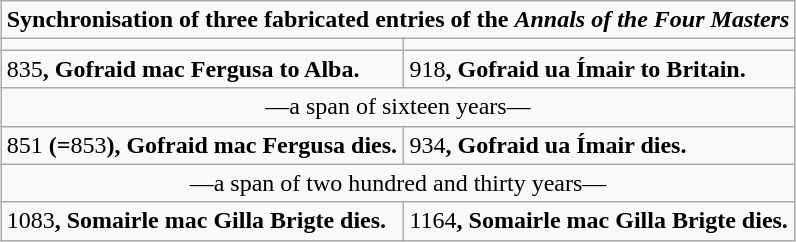<table class="wikitable" style="margin-left: auto; margin-right: auto; border: none;">
<tr>
<td colspan="2" style="text-align: center;"><strong>Synchronisation of three fabricated entries of the <em>Annals of the Four Masters<strong><em></td>
</tr>
<tr>
<td></td>
<td></td>
</tr>
<tr>
<td></strong>835<strong>, Gofraid mac Fergusa to Alba.</td>
<td></strong>918<strong>, Gofraid ua Ímair to Britain.</td>
</tr>
<tr>
<td colspan="2" style="text-align: center;">—a span of sixteen years—</td>
</tr>
<tr>
<td></strong>851<strong> (=</strong>853<strong>), Gofraid mac Fergusa dies.</td>
<td></strong>934<strong>, Gofraid ua Ímair dies.</td>
</tr>
<tr>
<td colspan="2" style="text-align: center;">—a span of two hundred and thirty years—</td>
</tr>
<tr>
<td></strong>1083<strong>, Somairle mac Gilla Brigte dies.</td>
<td></strong>1164<strong>, Somairle mac Gilla Brigte dies.</td>
</tr>
</table>
